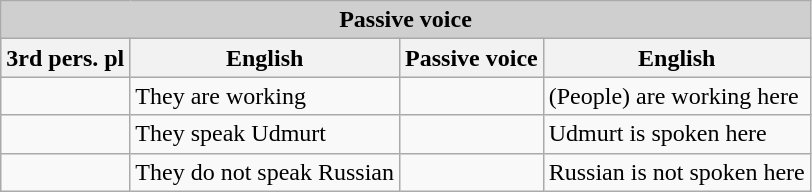<table class="wikitable">
<tr>
<th colspan="4" style="background:#cfcfcf;">Passive voice</th>
</tr>
<tr style="background:#dfdfdf;" |>
<th>3rd pers. pl</th>
<th>English</th>
<th>Passive voice</th>
<th>English</th>
</tr>
<tr>
<td></td>
<td>They are working</td>
<td></td>
<td>(People) are working here</td>
</tr>
<tr>
<td></td>
<td>They speak Udmurt</td>
<td></td>
<td>Udmurt is spoken here</td>
</tr>
<tr>
<td></td>
<td>They do not speak Russian</td>
<td></td>
<td>Russian is not spoken here</td>
</tr>
</table>
